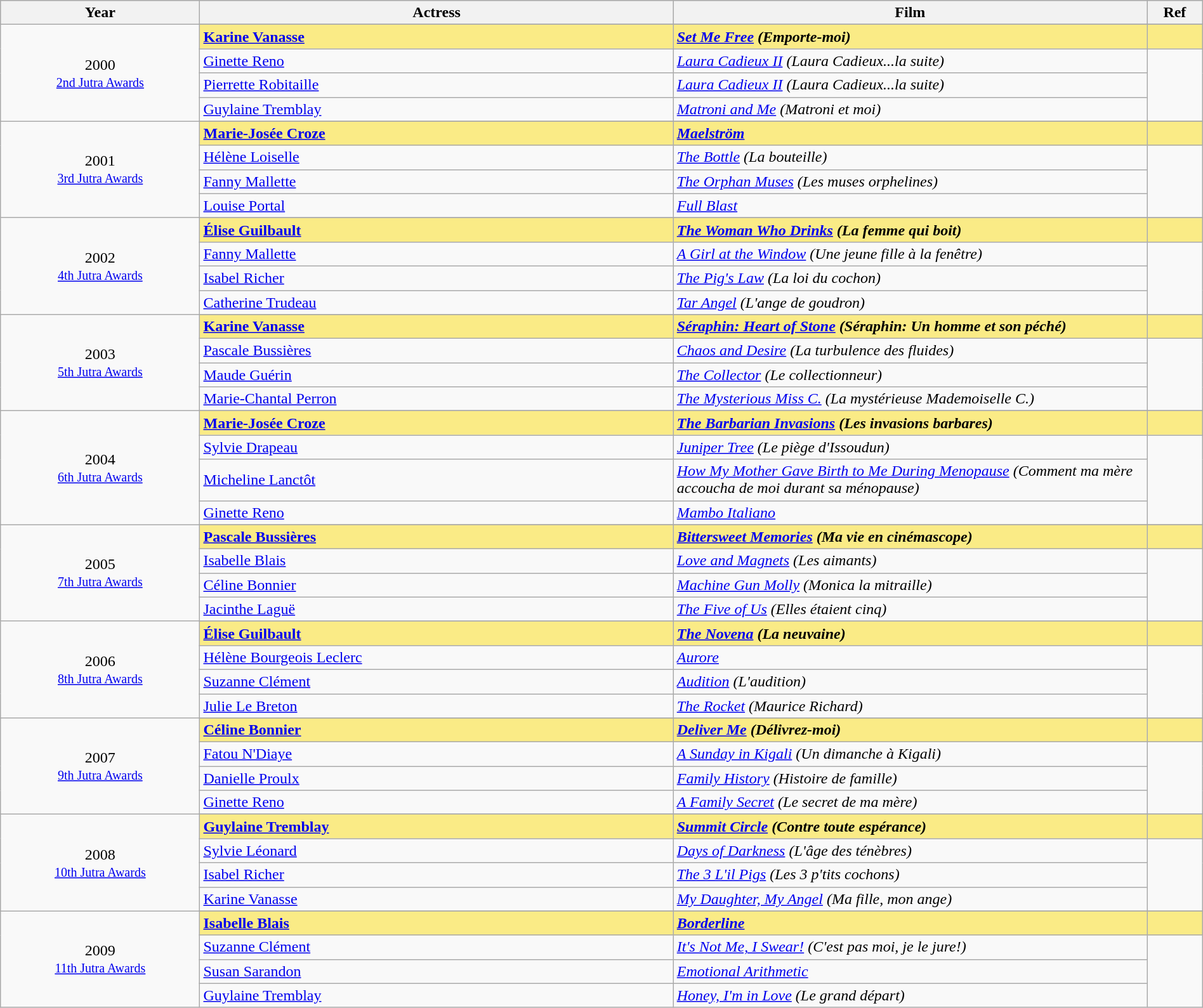<table class="wikitable" style="width:100%;">
<tr style="background:#bebebe;">
<th style="width:8%;">Year</th>
<th style="width:19%;">Actress</th>
<th style="width:19%;">Film</th>
<th style="width:2%;">Ref</th>
</tr>
<tr>
<td rowspan="5" align="center">2000<br> <small><a href='#'>2nd Jutra Awards</a></small></td>
</tr>
<tr style="background:#FAEB86">
<td><strong><a href='#'>Karine Vanasse</a></strong></td>
<td><strong><em><a href='#'>Set Me Free</a> (Emporte-moi)</em></strong></td>
<td></td>
</tr>
<tr>
<td><a href='#'>Ginette Reno</a></td>
<td><em><a href='#'>Laura Cadieux II</a> (Laura Cadieux...la suite)</em></td>
<td rowspan=3></td>
</tr>
<tr>
<td><a href='#'>Pierrette Robitaille</a></td>
<td><em><a href='#'>Laura Cadieux II</a> (Laura Cadieux...la suite)</em></td>
</tr>
<tr>
<td><a href='#'>Guylaine Tremblay</a></td>
<td><em><a href='#'>Matroni and Me</a> (Matroni et moi)</em></td>
</tr>
<tr>
<td rowspan="5" align="center">2001<br> <small><a href='#'>3rd Jutra Awards</a></small></td>
</tr>
<tr style="background:#FAEB86">
<td><strong><a href='#'>Marie-Josée Croze</a></strong></td>
<td><strong><em><a href='#'>Maelström</a></em></strong></td>
<td></td>
</tr>
<tr>
<td><a href='#'>Hélène Loiselle</a></td>
<td><em><a href='#'>The Bottle</a> (La bouteille)</em></td>
<td rowspan=3></td>
</tr>
<tr>
<td><a href='#'>Fanny Mallette</a></td>
<td><em><a href='#'>The Orphan Muses</a> (Les muses orphelines)</em></td>
</tr>
<tr>
<td><a href='#'>Louise Portal</a></td>
<td><em><a href='#'>Full Blast</a></em></td>
</tr>
<tr>
<td rowspan="5" align="center">2002 <br> <small><a href='#'>4th Jutra Awards</a></small></td>
</tr>
<tr style="background:#FAEB86">
<td><strong><a href='#'>Élise Guilbault</a></strong></td>
<td><strong><em><a href='#'>The Woman Who Drinks</a> (La femme qui boit)</em></strong></td>
<td></td>
</tr>
<tr>
<td><a href='#'>Fanny Mallette</a></td>
<td><em><a href='#'>A Girl at the Window</a> (Une jeune fille à la fenêtre)</em></td>
<td rowspan=3></td>
</tr>
<tr>
<td><a href='#'>Isabel Richer</a></td>
<td><em><a href='#'>The Pig's Law</a> (La loi du cochon)</em></td>
</tr>
<tr>
<td><a href='#'>Catherine Trudeau</a></td>
<td><em><a href='#'>Tar Angel</a> (L'ange de goudron)</em></td>
</tr>
<tr>
<td rowspan="5" align="center">2003 <br> <small><a href='#'>5th Jutra Awards</a></small></td>
</tr>
<tr style="background:#FAEB86">
<td><strong><a href='#'>Karine Vanasse</a></strong></td>
<td><strong><em><a href='#'>Séraphin: Heart of Stone</a> (Séraphin: Un homme et son péché)</em></strong></td>
<td></td>
</tr>
<tr>
<td><a href='#'>Pascale Bussières</a></td>
<td><em><a href='#'>Chaos and Desire</a> (La turbulence des fluides)</em></td>
<td rowspan=3></td>
</tr>
<tr>
<td><a href='#'>Maude Guérin</a></td>
<td><em><a href='#'>The Collector</a> (Le collectionneur)</em></td>
</tr>
<tr>
<td><a href='#'>Marie-Chantal Perron</a></td>
<td><em><a href='#'>The Mysterious Miss C.</a> (La mystérieuse Mademoiselle C.)</em></td>
</tr>
<tr>
<td rowspan="5" align="center">2004 <br> <small><a href='#'>6th Jutra Awards</a></small></td>
</tr>
<tr style="background:#FAEB86">
<td><strong><a href='#'>Marie-Josée Croze</a></strong></td>
<td><strong><em><a href='#'>The Barbarian Invasions</a> (Les invasions barbares)</em></strong></td>
<td></td>
</tr>
<tr>
<td><a href='#'>Sylvie Drapeau</a></td>
<td><em><a href='#'>Juniper Tree</a> (Le piège d'Issoudun)</em></td>
<td rowspan=3></td>
</tr>
<tr>
<td><a href='#'>Micheline Lanctôt</a></td>
<td><em><a href='#'>How My Mother Gave Birth to Me During Menopause</a> (Comment ma mère accoucha de moi durant sa ménopause)</em></td>
</tr>
<tr>
<td><a href='#'>Ginette Reno</a></td>
<td><em><a href='#'>Mambo Italiano</a></em></td>
</tr>
<tr>
<td rowspan="5" align="center">2005 <br> <small><a href='#'>7th Jutra Awards</a></small></td>
</tr>
<tr style="background:#FAEB86">
<td><strong><a href='#'>Pascale Bussières</a></strong></td>
<td><strong><em><a href='#'>Bittersweet Memories</a> (Ma vie en cinémascope)</em></strong></td>
<td></td>
</tr>
<tr>
<td><a href='#'>Isabelle Blais</a></td>
<td><em><a href='#'>Love and Magnets</a> (Les aimants)</em></td>
<td rowspan=3></td>
</tr>
<tr>
<td><a href='#'>Céline Bonnier</a></td>
<td><em><a href='#'>Machine Gun Molly</a> (Monica la mitraille)</em></td>
</tr>
<tr>
<td><a href='#'>Jacinthe Laguë</a></td>
<td><em><a href='#'>The Five of Us</a> (Elles étaient cinq)</em></td>
</tr>
<tr>
<td rowspan="5" align="center">2006 <br> <small><a href='#'>8th Jutra Awards</a></small></td>
</tr>
<tr style="background:#FAEB86">
<td><strong><a href='#'>Élise Guilbault</a></strong></td>
<td><strong><em><a href='#'>The Novena</a> (La neuvaine)</em></strong></td>
<td></td>
</tr>
<tr>
<td><a href='#'>Hélène Bourgeois Leclerc</a></td>
<td><em><a href='#'>Aurore</a></em></td>
<td rowspan=3></td>
</tr>
<tr>
<td><a href='#'>Suzanne Clément</a></td>
<td><em><a href='#'>Audition</a> (L'audition)</em></td>
</tr>
<tr>
<td><a href='#'>Julie Le Breton</a></td>
<td><em><a href='#'>The Rocket</a> (Maurice Richard)</em></td>
</tr>
<tr>
<td rowspan="5" align="center">2007 <br> <small><a href='#'>9th Jutra Awards</a></small></td>
</tr>
<tr style="background:#FAEB86">
<td><strong><a href='#'>Céline Bonnier</a></strong></td>
<td><strong><em><a href='#'>Deliver Me</a> (Délivrez-moi)</em></strong></td>
<td></td>
</tr>
<tr>
<td><a href='#'>Fatou N'Diaye</a></td>
<td><em><a href='#'>A Sunday in Kigali</a> (Un dimanche à Kigali)</em></td>
<td rowspan=3></td>
</tr>
<tr>
<td><a href='#'>Danielle Proulx</a></td>
<td><em><a href='#'>Family History</a> (Histoire de famille)</em></td>
</tr>
<tr>
<td><a href='#'>Ginette Reno</a></td>
<td><em><a href='#'>A Family Secret</a> (Le secret de ma mère)</em></td>
</tr>
<tr>
<td rowspan="5" align="center">2008 <br> <small><a href='#'>10th Jutra Awards</a></small></td>
</tr>
<tr style="background:#FAEB86">
<td><strong><a href='#'>Guylaine Tremblay</a></strong></td>
<td><strong><em><a href='#'>Summit Circle</a> (Contre toute espérance)</em></strong></td>
<td></td>
</tr>
<tr>
<td><a href='#'>Sylvie Léonard</a></td>
<td><em><a href='#'>Days of Darkness</a> (L'âge des ténèbres)</em></td>
<td rowspan=3></td>
</tr>
<tr>
<td><a href='#'>Isabel Richer</a></td>
<td><em><a href='#'>The 3 L'il Pigs</a> (Les 3 p'tits cochons)</em></td>
</tr>
<tr>
<td><a href='#'>Karine Vanasse</a></td>
<td><em><a href='#'>My Daughter, My Angel</a> (Ma fille, mon ange)</em></td>
</tr>
<tr>
<td rowspan="5" align="center">2009 <br> <small><a href='#'>11th Jutra Awards</a></small></td>
</tr>
<tr style="background:#FAEB86">
<td><strong><a href='#'>Isabelle Blais</a></strong></td>
<td><strong><em><a href='#'>Borderline</a></em></strong></td>
<td></td>
</tr>
<tr>
<td><a href='#'>Suzanne Clément</a></td>
<td><em><a href='#'>It's Not Me, I Swear!</a> (C'est pas moi, je le jure!)</em></td>
<td rowspan=3></td>
</tr>
<tr>
<td><a href='#'>Susan Sarandon</a></td>
<td><em><a href='#'>Emotional Arithmetic</a></em></td>
</tr>
<tr>
<td><a href='#'>Guylaine Tremblay</a></td>
<td><em><a href='#'>Honey, I'm in Love</a> (Le grand départ)</em></td>
</tr>
</table>
